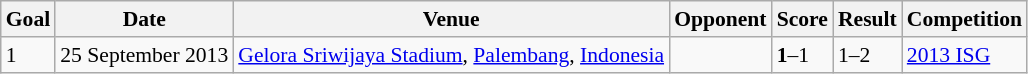<table class="wikitable" style="font-size:90%">
<tr>
<th>Goal</th>
<th>Date</th>
<th>Venue</th>
<th>Opponent</th>
<th>Score</th>
<th>Result</th>
<th>Competition</th>
</tr>
<tr>
<td>1</td>
<td>25 September 2013</td>
<td><a href='#'>Gelora Sriwijaya Stadium</a>, <a href='#'>Palembang</a>, <a href='#'>Indonesia</a></td>
<td></td>
<td><strong>1</strong>–1</td>
<td>1–2</td>
<td><a href='#'>2013 ISG</a></td>
</tr>
</table>
